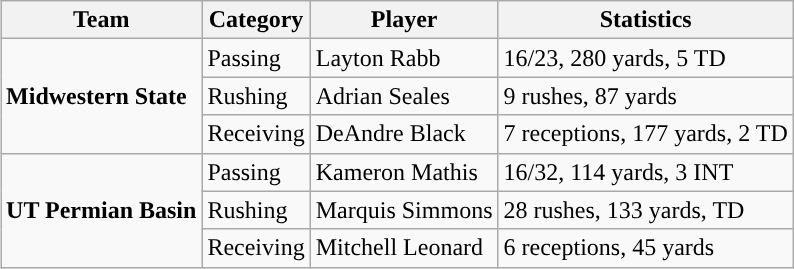<table class="wikitable" style="float: right;">
<tr>
<th>Team</th>
<th>Category</th>
<th>Player</th>
<th>Statistics</th>
</tr>
<tr>
<td rowspan=3><strong>Midwestern State</strong></td>
<td>Passing</td>
<td>Layton Rabb</td>
<td>16/23, 280 yards, 5 TD</td>
</tr>
<tr>
<td>Rushing</td>
<td>Adrian Seales</td>
<td>9 rushes, 87 yards</td>
</tr>
<tr>
<td>Receiving</td>
<td>DeAndre Black</td>
<td>7 receptions, 177 yards, 2 TD</td>
</tr>
<tr>
<td rowspan=3><strong>UT Permian Basin</strong></td>
<td>Passing</td>
<td>Kameron Mathis</td>
<td>16/32, 114 yards, 3 INT</td>
</tr>
<tr>
<td>Rushing</td>
<td>Marquis Simmons</td>
<td>28 rushes, 133 yards, TD</td>
</tr>
<tr>
<td>Receiving</td>
<td>Mitchell Leonard</td>
<td>6 receptions, 45 yards</td>
</tr>
</table>
